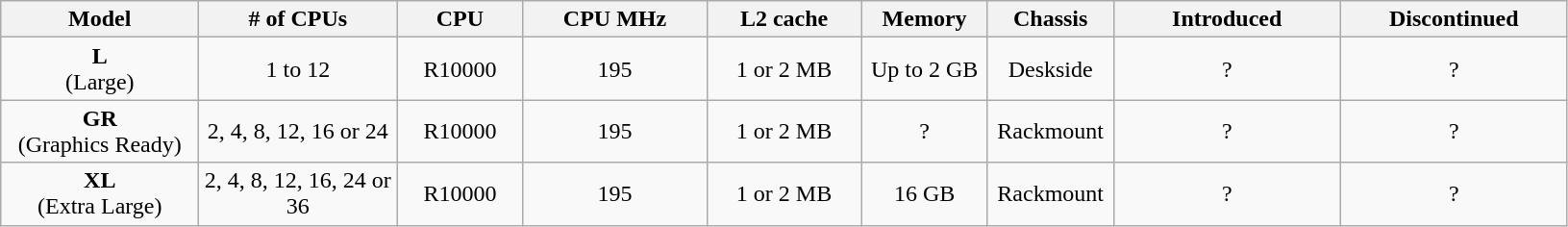<table class="wikitable" style=text-align:center>
<tr>
<th style="width:130px;">Model</th>
<th style="width:130px;"># of CPUs</th>
<th width="80">CPU</th>
<th style="width:120px;">CPU MHz</th>
<th style="width:100px;">L2 cache</th>
<th width="80">Memory</th>
<th width="80">Chassis</th>
<th style="width:150px;">Introduced</th>
<th style="width:150px;">Discontinued</th>
</tr>
<tr>
<td><strong>L</strong><br>(Large)</td>
<td>1 to 12</td>
<td>R10000</td>
<td>195</td>
<td>1 or 2 MB</td>
<td>Up to 2 GB</td>
<td>Deskside</td>
<td>?</td>
<td>?</td>
</tr>
<tr>
<td><strong>GR</strong><br>(Graphics Ready)</td>
<td>2, 4, 8, 12, 16 or 24</td>
<td>R10000</td>
<td>195</td>
<td>1 or 2 MB</td>
<td>?</td>
<td>Rackmount</td>
<td>?</td>
<td>?</td>
</tr>
<tr>
<td><strong>XL</strong><br>(Extra Large)</td>
<td>2, 4, 8, 12, 16, 24 or 36</td>
<td>R10000</td>
<td>195</td>
<td>1 or 2 MB</td>
<td>16 GB</td>
<td>Rackmount</td>
<td>?</td>
<td>?</td>
</tr>
</table>
